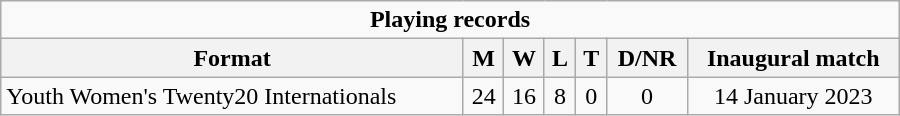<table class="wikitable" style="text-align: center; width: 600px">
<tr>
<td colspan="8" align="center"><strong>Playing records</strong></td>
</tr>
<tr>
<th>Format</th>
<th>M</th>
<th>W</th>
<th>L</th>
<th>T</th>
<th>D/NR</th>
<th>Inaugural match</th>
</tr>
<tr>
<td align="left">Youth Women's Twenty20 Internationals</td>
<td>24</td>
<td>16</td>
<td>8</td>
<td>0</td>
<td>0</td>
<td>14 January 2023</td>
</tr>
</table>
